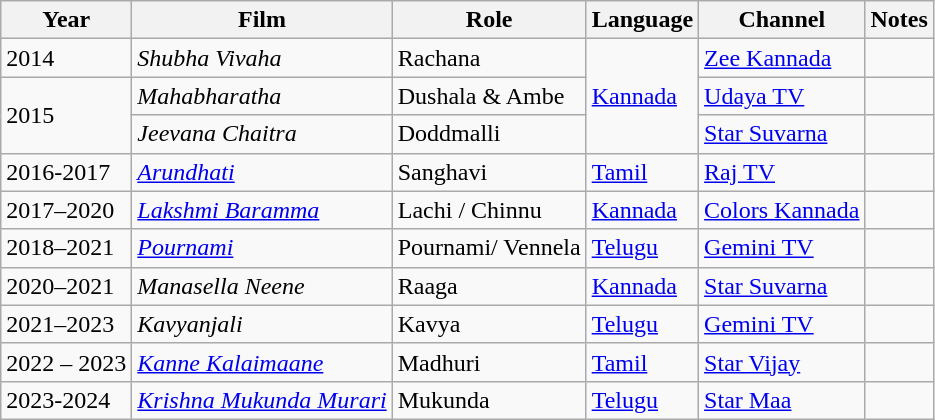<table class="wikitable sortable">
<tr>
<th>Year</th>
<th>Film</th>
<th>Role</th>
<th>Language</th>
<th>Channel</th>
<th>Notes</th>
</tr>
<tr>
<td>2014</td>
<td><em>Shubha Vivaha</em></td>
<td>Rachana</td>
<td rowspan=3><a href='#'>Kannada</a></td>
<td><a href='#'>Zee Kannada</a></td>
<td></td>
</tr>
<tr>
<td rowspan=2>2015</td>
<td><em>Mahabharatha</em></td>
<td>Dushala & Ambe</td>
<td><a href='#'>Udaya TV</a></td>
<td></td>
</tr>
<tr>
<td><em>Jeevana Chaitra</em></td>
<td>Doddmalli</td>
<td><a href='#'>Star Suvarna</a></td>
<td></td>
</tr>
<tr>
<td>2016-2017</td>
<td><em><a href='#'>Arundhati</a></em></td>
<td>Sanghavi</td>
<td><a href='#'>Tamil</a></td>
<td><a href='#'>Raj TV</a></td>
<td></td>
</tr>
<tr>
<td>2017–2020</td>
<td><em><a href='#'>Lakshmi Baramma</a></em></td>
<td>Lachi / Chinnu</td>
<td><a href='#'>Kannada</a></td>
<td><a href='#'>Colors Kannada</a></td>
<td></td>
</tr>
<tr>
<td>2018–2021</td>
<td><em><a href='#'>Pournami</a> </em></td>
<td>Pournami/ Vennela</td>
<td><a href='#'>Telugu</a></td>
<td><a href='#'>Gemini TV</a></td>
<td></td>
</tr>
<tr>
<td>2020–2021</td>
<td><em>Manasella Neene</em></td>
<td>Raaga</td>
<td><a href='#'>Kannada</a></td>
<td><a href='#'>Star Suvarna</a></td>
<td></td>
</tr>
<tr>
<td>2021–2023</td>
<td><em>Kavyanjali</em></td>
<td>Kavya</td>
<td><a href='#'>Telugu</a></td>
<td><a href='#'>Gemini TV</a></td>
<td></td>
</tr>
<tr>
<td>2022 – 2023</td>
<td><em><a href='#'>Kanne Kalaimaane</a></em></td>
<td>Madhuri</td>
<td><a href='#'>Tamil</a></td>
<td><a href='#'>Star Vijay</a></td>
<td></td>
</tr>
<tr>
<td>2023-2024</td>
<td><em><a href='#'>Krishna Mukunda Murari</a></em></td>
<td>Mukunda</td>
<td><a href='#'>Telugu</a></td>
<td><a href='#'>Star Maa</a></td>
<td></td>
</tr>
</table>
